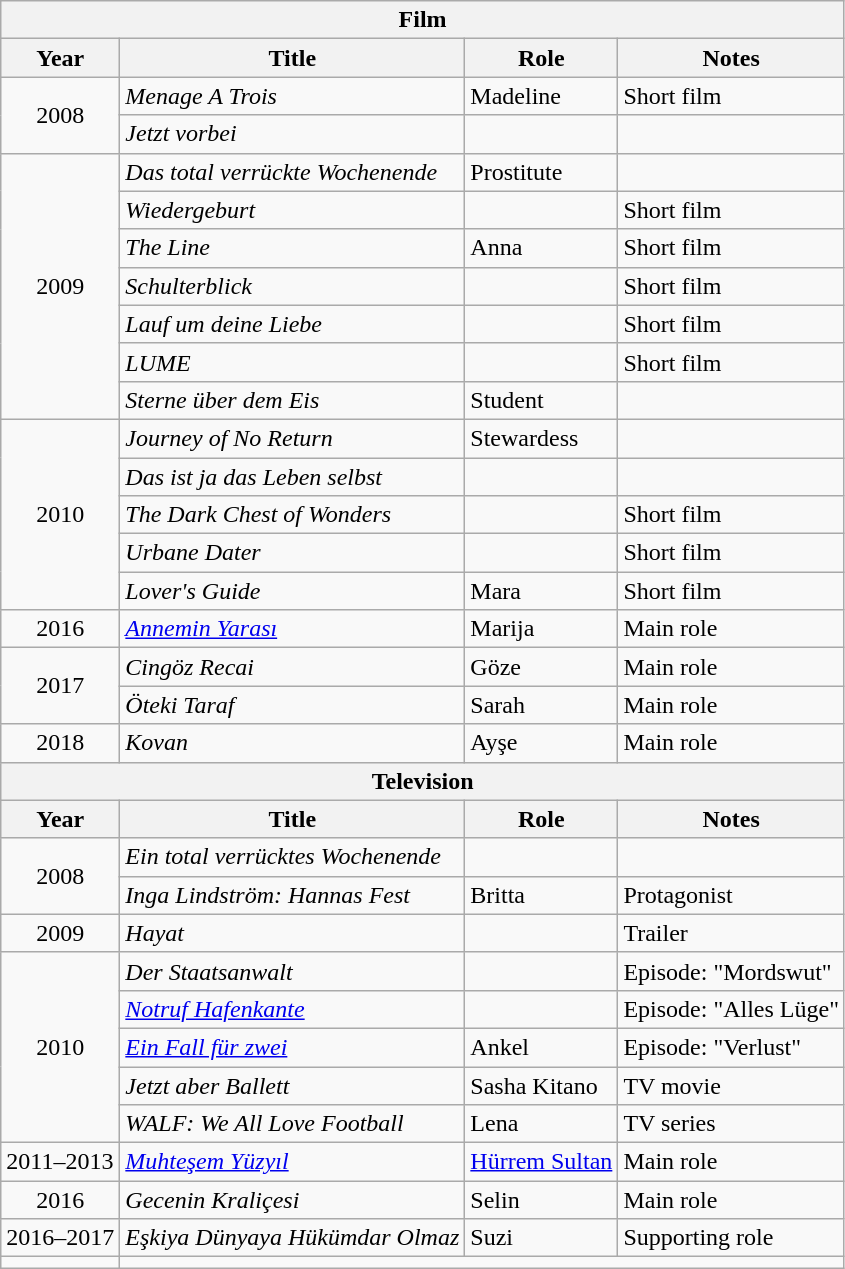<table class="wikitable sortable">
<tr>
<th colspan="4">Film</th>
</tr>
<tr>
<th>Year</th>
<th>Title</th>
<th>Role</th>
<th>Notes</th>
</tr>
<tr>
<td style="text-align:center;" rowspan=2>2008</td>
<td><em>Menage A Trois</em></td>
<td>Madeline</td>
<td>Short film</td>
</tr>
<tr>
<td><em>Jetzt vorbei</em></td>
<td></td>
<td></td>
</tr>
<tr>
<td style="text-align:center;" rowspan=7>2009</td>
<td><em>Das total verrückte Wochenende</em></td>
<td>Prostitute</td>
<td></td>
</tr>
<tr>
<td><em>Wiedergeburt</em></td>
<td></td>
<td>Short film</td>
</tr>
<tr>
<td><em>The Line</em></td>
<td>Anna</td>
<td>Short film</td>
</tr>
<tr>
<td><em>Schulterblick</em></td>
<td></td>
<td>Short film</td>
</tr>
<tr>
<td><em>Lauf um deine Liebe</em></td>
<td></td>
<td>Short film</td>
</tr>
<tr>
<td><em>LUME</em></td>
<td></td>
<td>Short film</td>
</tr>
<tr>
<td><em>Sterne über dem Eis</em></td>
<td>Student</td>
<td></td>
</tr>
<tr>
<td style="text-align:center;" rowspan=5>2010</td>
<td><em>Journey of No Return</em></td>
<td>Stewardess</td>
<td></td>
</tr>
<tr>
<td><em>Das ist ja das Leben selbst</em></td>
<td></td>
<td></td>
</tr>
<tr>
<td><em>The Dark Chest of Wonders</em></td>
<td></td>
<td>Short film</td>
</tr>
<tr>
<td><em>Urbane Dater</em></td>
<td></td>
<td>Short film</td>
</tr>
<tr>
<td><em>Lover's Guide</em></td>
<td>Mara</td>
<td>Short film</td>
</tr>
<tr>
<td style="text-align:center;">2016</td>
<td><em><a href='#'>Annemin Yarası</a></em></td>
<td>Marija</td>
<td>Main role</td>
</tr>
<tr>
<td style="text-align:center;" rowspan=2>2017</td>
<td><em>Cingöz Recai</em></td>
<td>Göze</td>
<td>Main role</td>
</tr>
<tr>
<td><em>Öteki Taraf</em></td>
<td>Sarah</td>
<td>Main role</td>
</tr>
<tr>
<td style="text-align:center;">2018</td>
<td><em>Kovan</em></td>
<td>Ayşe</td>
<td>Main role</td>
</tr>
<tr>
<th colspan=4>Television</th>
</tr>
<tr>
<th>Year</th>
<th>Title</th>
<th>Role</th>
<th>Notes</th>
</tr>
<tr>
<td style="text-align:center;" rowspan=2>2008</td>
<td><em>Ein total verrücktes Wochenende</em></td>
<td></td>
<td></td>
</tr>
<tr>
<td><em>Inga Lindström: Hannas Fest</em></td>
<td>Britta</td>
<td>Protagonist</td>
</tr>
<tr>
<td style="text-align:center;">2009</td>
<td><em>Hayat</em></td>
<td></td>
<td>Trailer</td>
</tr>
<tr>
<td style="text-align:center;" rowspan=5>2010</td>
<td><em>Der Staatsanwalt</em></td>
<td></td>
<td>Episode: "Mordswut"</td>
</tr>
<tr>
<td><em><a href='#'>Notruf Hafenkante</a></em></td>
<td></td>
<td>Episode: "Alles Lüge"</td>
</tr>
<tr>
<td><em><a href='#'>Ein Fall für zwei</a></em></td>
<td>Ankel</td>
<td>Episode: "Verlust"</td>
</tr>
<tr>
<td><em>Jetzt aber Ballett</em></td>
<td>Sasha Kitano</td>
<td>TV movie</td>
</tr>
<tr>
<td><em>WALF: We All Love Football</em></td>
<td>Lena</td>
<td>TV series</td>
</tr>
<tr>
<td>2011–2013</td>
<td><em><a href='#'>Muhteşem Yüzyıl</a></em></td>
<td><a href='#'>Hürrem Sultan</a></td>
<td>Main role</td>
</tr>
<tr>
<td style="text-align:center;">2016</td>
<td><em>Gecenin Kraliçesi</em></td>
<td>Selin</td>
<td>Main role</td>
</tr>
<tr>
<td>2016–2017</td>
<td><em>Eşkiya Dünyaya Hükümdar Olmaz</em></td>
<td>Suzi</td>
<td>Supporting role</td>
</tr>
<tr>
<td></td>
</tr>
</table>
